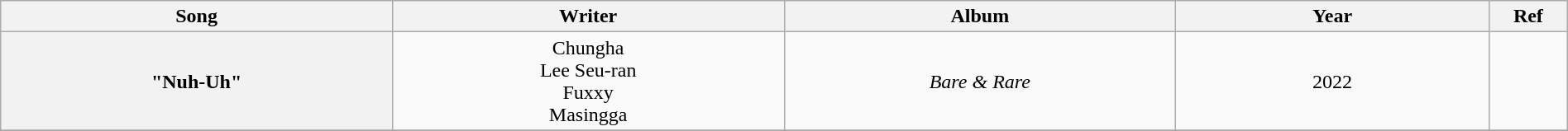<table class="wikitable" style="text-align:center; width:100%">
<tr>
<th style="width:25%">Song</th>
<th style="width:25%">Writer</th>
<th style="width:25%">Album</th>
<th style="width:20%">Year</th>
<th style="width:5%">Ref</th>
</tr>
<tr>
<th scope="row">"Nuh-Uh"</th>
<td>Chungha<br>Lee Seu-ran<br>Fuxxy<br>Masingga</td>
<td><em>Bare & Rare</em></td>
<td>2022</td>
<td></td>
</tr>
<tr>
</tr>
</table>
